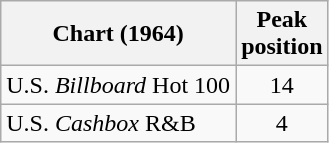<table class="wikitable sortable">
<tr>
<th>Chart (1964)</th>
<th>Peak<br>position</th>
</tr>
<tr>
<td>U.S. <em>Billboard</em> Hot 100</td>
<td align="center">14</td>
</tr>
<tr>
<td>U.S. <em>Cashbox</em> R&B</td>
<td align="center">4</td>
</tr>
</table>
